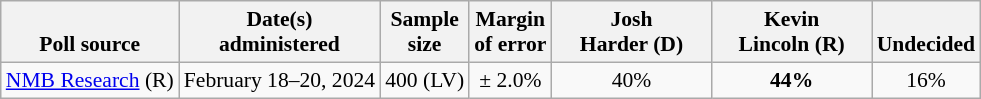<table class="wikitable" style="font-size:90%;text-align:center;">
<tr style="vertical-align:bottom">
<th>Poll source</th>
<th>Date(s)<br>administered</th>
<th>Sample<br>size</th>
<th>Margin<br>of error</th>
<th style="width:100px;">Josh<br>Harder (D)</th>
<th style="width:100px;">Kevin<br>Lincoln (R)</th>
<th>Undecided</th>
</tr>
<tr>
<td style="text-align:left;"><a href='#'>NMB Research</a> (R)</td>
<td>February 18–20, 2024</td>
<td>400 (LV)</td>
<td>± 2.0%</td>
<td>40%</td>
<td><strong>44%</strong></td>
<td>16%</td>
</tr>
</table>
